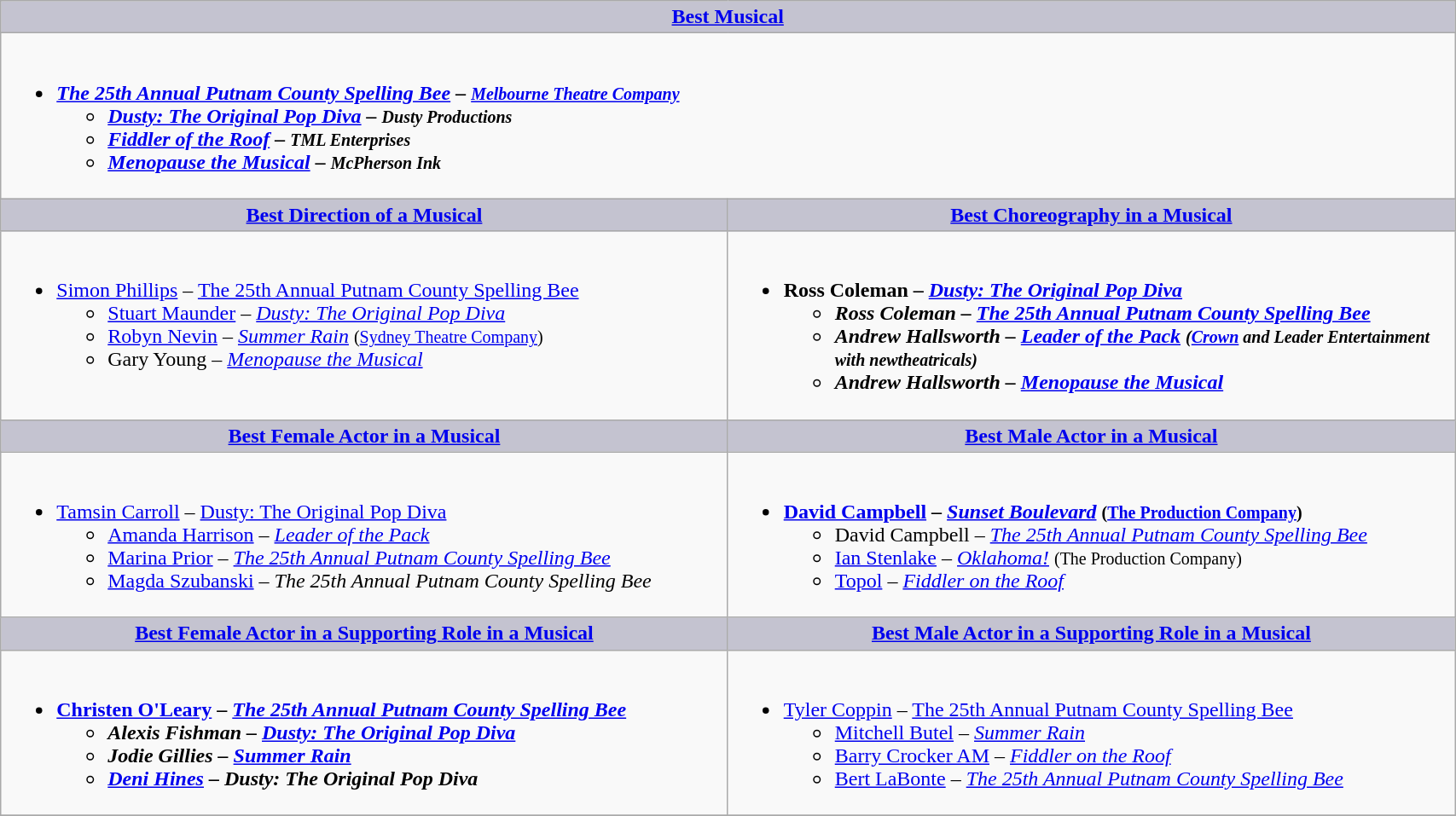<table class=wikitable width="90%" border="1" cellpadding="5" cellspacing="0" align="centre">
<tr>
<th colspan=2 style="background:#C4C3D0;width:50%"><a href='#'>Best Musical</a></th>
</tr>
<tr>
<td colspan=2 valign="top"><br><ul><li><strong><em><a href='#'>The 25th Annual Putnam County Spelling Bee</a><em> – <small><a href='#'>Melbourne Theatre Company</a></small><strong><ul><li></em><a href='#'>Dusty: The Original Pop Diva</a><em> – <small>Dusty Productions</small></li><li></em><a href='#'>Fiddler of the Roof</a><em> – <small>TML Enterprises</small></li><li></em><a href='#'>Menopause the Musical</a><em> – <small>McPherson Ink</small></li></ul></li></ul></td>
</tr>
<tr>
<th style="background:#C4C3D0;width:50%"><a href='#'>Best Direction of a Musical</a></th>
<th style="background:#C4C3D0;width:50%"><a href='#'>Best Choreography in a Musical</a></th>
</tr>
<tr>
<td valign="top"><br><ul><li></strong><a href='#'>Simon Phillips</a> – </em><a href='#'>The 25th Annual Putnam County Spelling Bee</a></em></strong><ul><li><a href='#'>Stuart Maunder</a> – <em><a href='#'>Dusty: The Original Pop Diva</a></em></li><li><a href='#'>Robyn Nevin</a> – <em><a href='#'>Summer Rain</a></em> <small>(<a href='#'>Sydney Theatre Company</a>)</small></li><li>Gary Young – <em><a href='#'>Menopause the Musical</a></em></li></ul></li></ul></td>
<td valign="top"><br><ul><li><strong>Ross Coleman – <em><a href='#'>Dusty: The Original Pop Diva</a><strong><em><ul><li>Ross Coleman – </em><a href='#'>The 25th Annual Putnam County Spelling Bee</a><em></li><li>Andrew Hallsworth – </em><a href='#'>Leader of the Pack</a><em> <small>(<a href='#'>Crown</a> and Leader Entertainment with newtheatricals)</small></li><li>Andrew Hallsworth – </em><a href='#'>Menopause the Musical</a><em></li></ul></li></ul></td>
</tr>
<tr>
<th style="background:#C4C3D0;width:50%"><a href='#'>Best Female Actor in a Musical</a></th>
<th style="background:#C4C3D0;width:50%"><a href='#'>Best Male Actor in a Musical</a></th>
</tr>
<tr>
<td valign="top"><br><ul><li></strong><a href='#'>Tamsin Carroll</a> – </em><a href='#'>Dusty: The Original Pop Diva</a></em></strong><ul><li><a href='#'>Amanda Harrison</a> – <em><a href='#'>Leader of the Pack</a></em></li><li><a href='#'>Marina Prior</a> – <em><a href='#'>The 25th Annual Putnam County Spelling Bee</a></em></li><li><a href='#'>Magda Szubanski</a> – <em>The 25th Annual Putnam County Spelling Bee</em></li></ul></li></ul></td>
<td valign="top"><br><ul><li><strong><a href='#'>David Campbell</a> – <em><a href='#'>Sunset Boulevard</a></em> <small>(<a href='#'>The Production Company</a>)</small></strong><ul><li>David Campbell – <em><a href='#'>The 25th Annual Putnam County Spelling Bee</a></em></li><li><a href='#'>Ian Stenlake</a> – <em><a href='#'>Oklahoma!</a></em> <small>(The Production Company)</small></li><li><a href='#'>Topol</a> – <em><a href='#'>Fiddler on the Roof</a></em></li></ul></li></ul></td>
</tr>
<tr>
<th style="background:#C4C3D0;width:50%"><a href='#'>Best Female Actor in a Supporting Role in a Musical</a></th>
<th style="background:#C4C3D0;width:50%"><a href='#'>Best Male Actor in a Supporting Role in a Musical</a></th>
</tr>
<tr>
<td valign="top"><br><ul><li><strong><a href='#'>Christen O'Leary</a> – <em><a href='#'>The 25th Annual Putnam County Spelling Bee</a><strong><em><ul><li>Alexis Fishman – </em><a href='#'>Dusty: The Original Pop Diva</a><em></li><li>Jodie Gillies – </em><a href='#'>Summer Rain</a><em></li><li><a href='#'>Deni Hines</a> – </em>Dusty: The Original Pop Diva<em></li></ul></li></ul></td>
<td valign="top"><br><ul><li></strong><a href='#'>Tyler Coppin</a> – </em><a href='#'>The 25th Annual Putnam County Spelling Bee</a></em></strong><ul><li><a href='#'>Mitchell Butel</a> – <em><a href='#'>Summer Rain</a></em></li><li><a href='#'>Barry Crocker AM</a> – <em><a href='#'>Fiddler on the Roof</a></em></li><li><a href='#'>Bert LaBonte</a> – <em><a href='#'>The 25th Annual Putnam County Spelling Bee</a></em></li></ul></li></ul></td>
</tr>
<tr>
</tr>
</table>
